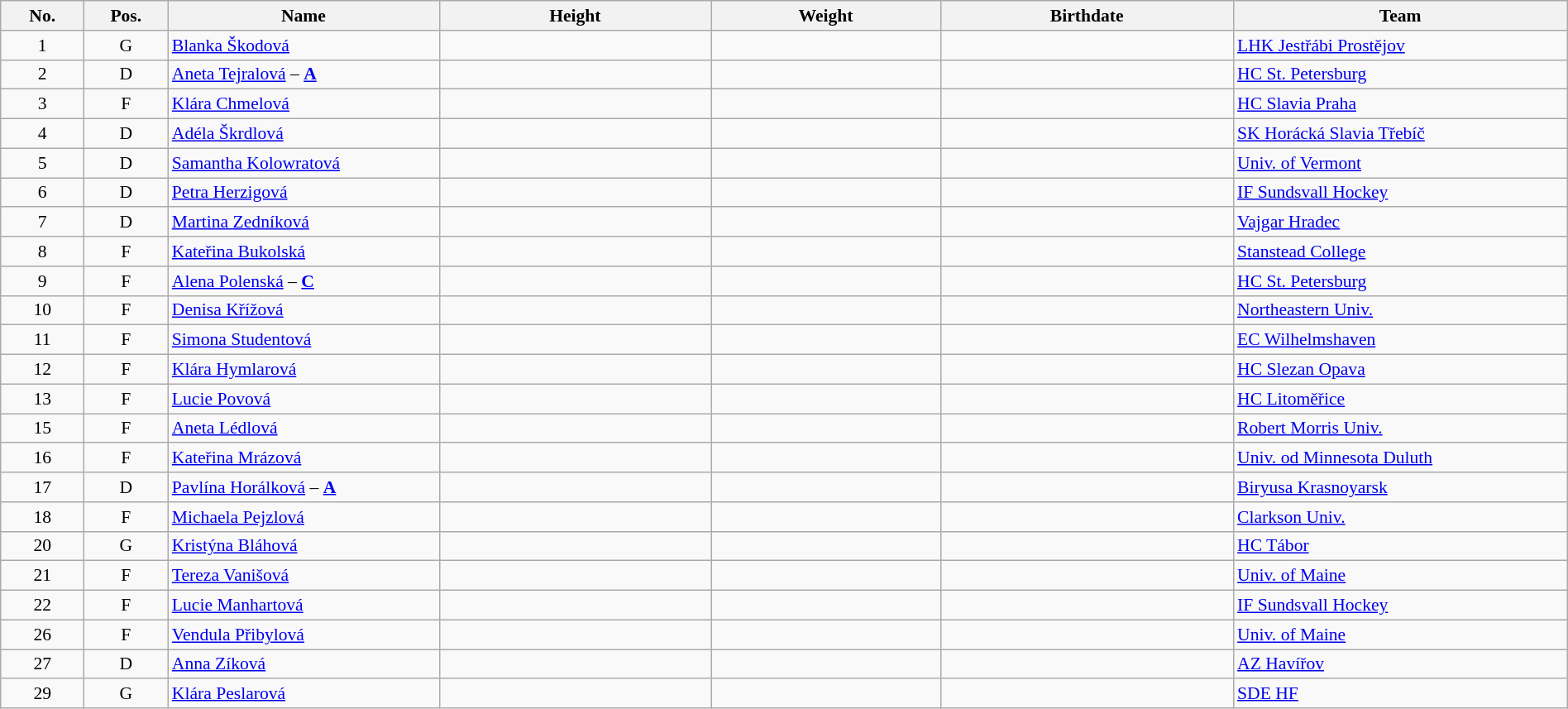<table width="100%" class="wikitable sortable" style="font-size: 90%; text-align: center;">
<tr>
<th style="width:  4%;">No.</th>
<th style="width:  4%;">Pos.</th>
<th style="width: 13%;">Name</th>
<th style="width: 13%;">Height</th>
<th style="width: 11%;">Weight</th>
<th style="width: 14%;">Birthdate</th>
<th style="width: 16%;">Team</th>
</tr>
<tr>
<td>1</td>
<td>G</td>
<td align=left><a href='#'>Blanka Škodová</a></td>
<td></td>
<td></td>
<td></td>
<td style="text-align:left;"> <a href='#'>LHK Jestřábi Prostějov</a></td>
</tr>
<tr>
<td>2</td>
<td>D</td>
<td align=left><a href='#'>Aneta Tejralová</a> – <strong><a href='#'>A</a></strong></td>
<td></td>
<td></td>
<td></td>
<td style="text-align:left;"> <a href='#'>HC St. Petersburg</a></td>
</tr>
<tr>
<td>3</td>
<td>F</td>
<td align=left><a href='#'>Klára Chmelová</a></td>
<td></td>
<td></td>
<td></td>
<td style="text-align:left;"> <a href='#'>HC Slavia Praha</a></td>
</tr>
<tr>
<td>4</td>
<td>D</td>
<td align=left><a href='#'>Adéla Škrdlová</a></td>
<td></td>
<td></td>
<td></td>
<td style="text-align:left;"> <a href='#'>SK Horácká Slavia Třebíč</a></td>
</tr>
<tr>
<td>5</td>
<td>D</td>
<td align=left><a href='#'>Samantha Kolowratová</a></td>
<td></td>
<td></td>
<td></td>
<td style="text-align:left;"> <a href='#'>Univ. of Vermont</a></td>
</tr>
<tr>
<td>6</td>
<td>D</td>
<td align=left><a href='#'>Petra Herzigová</a></td>
<td></td>
<td></td>
<td></td>
<td style="text-align:left;"> <a href='#'>IF Sundsvall Hockey</a></td>
</tr>
<tr>
<td>7</td>
<td>D</td>
<td align=left><a href='#'>Martina Zedníková</a></td>
<td></td>
<td></td>
<td></td>
<td style="text-align:left;"> <a href='#'>Vajgar Hradec</a></td>
</tr>
<tr>
<td>8</td>
<td>F</td>
<td align=left><a href='#'>Kateřina Bukolská</a></td>
<td></td>
<td></td>
<td></td>
<td style="text-align:left;"> <a href='#'>Stanstead College</a></td>
</tr>
<tr>
<td>9</td>
<td>F</td>
<td align=left><a href='#'>Alena Polenská</a> –  <strong><a href='#'>C</a></strong></td>
<td></td>
<td></td>
<td></td>
<td style="text-align:left;"> <a href='#'>HC St. Petersburg</a></td>
</tr>
<tr>
<td>10</td>
<td>F</td>
<td align=left><a href='#'>Denisa Křížová</a></td>
<td></td>
<td></td>
<td></td>
<td style="text-align:left;"> <a href='#'>Northeastern Univ.</a></td>
</tr>
<tr>
<td>11</td>
<td>F</td>
<td align=left><a href='#'>Simona Studentová</a></td>
<td></td>
<td></td>
<td></td>
<td style="text-align:left;"> <a href='#'>EC Wilhelmshaven</a></td>
</tr>
<tr>
<td>12</td>
<td>F</td>
<td align=left><a href='#'>Klára Hymlarová</a></td>
<td></td>
<td></td>
<td></td>
<td style="text-align:left;"> <a href='#'>HC Slezan Opava</a></td>
</tr>
<tr>
<td>13</td>
<td>F</td>
<td align=left><a href='#'>Lucie Povová</a></td>
<td></td>
<td></td>
<td></td>
<td style="text-align:left;"> <a href='#'>HC Litoměřice</a></td>
</tr>
<tr>
<td>15</td>
<td>F</td>
<td align=left><a href='#'>Aneta Lédlová</a></td>
<td></td>
<td></td>
<td></td>
<td style="text-align:left;"> <a href='#'>Robert Morris Univ.</a></td>
</tr>
<tr>
<td>16</td>
<td>F</td>
<td align=left><a href='#'>Kateřina Mrázová</a></td>
<td></td>
<td></td>
<td></td>
<td style="text-align:left;"> <a href='#'>Univ. od Minnesota Duluth</a></td>
</tr>
<tr>
<td>17</td>
<td>D</td>
<td align=left><a href='#'>Pavlína Horálková</a> – <strong><a href='#'>A</a></strong></td>
<td></td>
<td></td>
<td></td>
<td style="text-align:left;"> <a href='#'>Biryusa Krasnoyarsk</a></td>
</tr>
<tr>
<td>18</td>
<td>F</td>
<td align=left><a href='#'>Michaela Pejzlová</a></td>
<td></td>
<td></td>
<td></td>
<td style="text-align:left;"> <a href='#'>Clarkson Univ.</a></td>
</tr>
<tr>
<td>20</td>
<td>G</td>
<td align=left><a href='#'>Kristýna Bláhová</a></td>
<td></td>
<td></td>
<td></td>
<td style="text-align:left;"> <a href='#'>HC Tábor</a></td>
</tr>
<tr>
<td>21</td>
<td>F</td>
<td align=left><a href='#'>Tereza Vanišová</a></td>
<td></td>
<td></td>
<td></td>
<td style="text-align:left;"> <a href='#'>Univ. of Maine</a></td>
</tr>
<tr>
<td>22</td>
<td>F</td>
<td align=left><a href='#'>Lucie Manhartová</a></td>
<td></td>
<td></td>
<td></td>
<td style="text-align:left;"> <a href='#'>IF Sundsvall Hockey</a></td>
</tr>
<tr>
<td>26</td>
<td>F</td>
<td align=left><a href='#'>Vendula Přibylová</a></td>
<td></td>
<td></td>
<td></td>
<td style="text-align:left;"> <a href='#'>Univ. of Maine</a></td>
</tr>
<tr>
<td>27</td>
<td>D</td>
<td align=left><a href='#'>Anna Zíková</a></td>
<td></td>
<td></td>
<td></td>
<td style="text-align:left;"> <a href='#'>AZ Havířov</a></td>
</tr>
<tr>
<td>29</td>
<td>G</td>
<td align=left><a href='#'>Klára Peslarová</a></td>
<td></td>
<td></td>
<td></td>
<td style="text-align:left;"> <a href='#'>SDE HF</a></td>
</tr>
</table>
